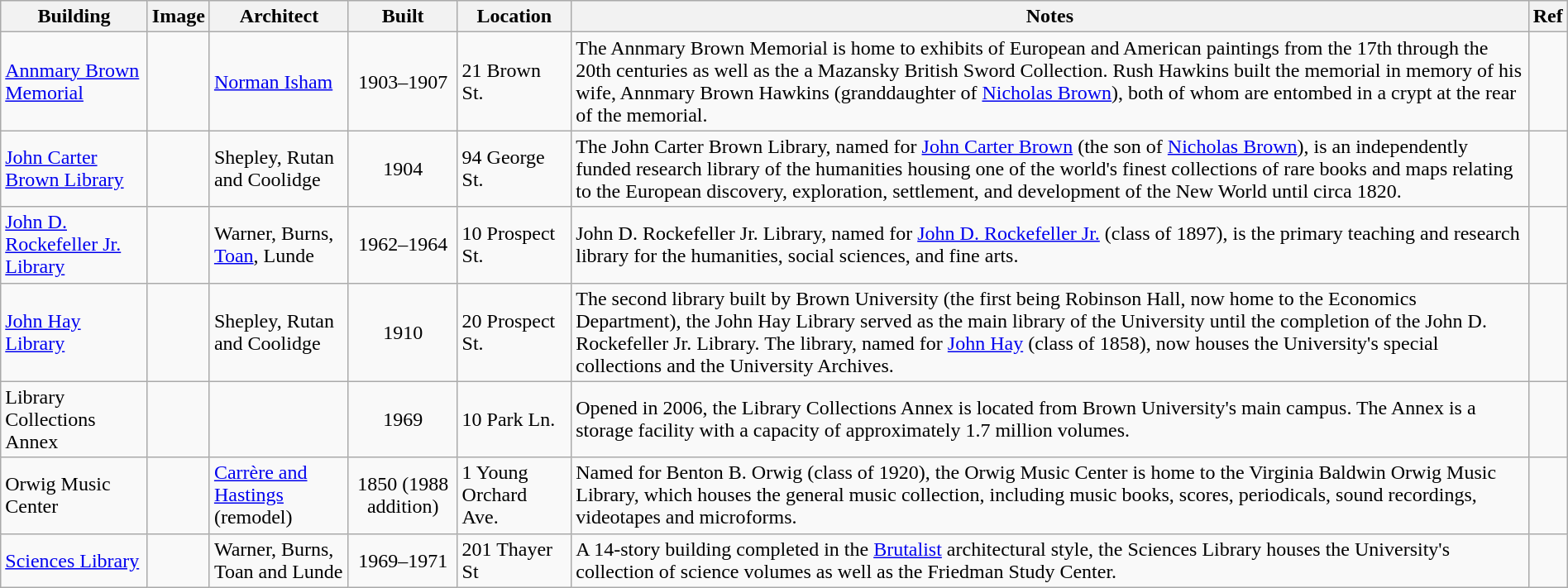<table class="wikitable sortable" style="width:100%">
<tr>
<th>Building</th>
<th class="unsortable">Image</th>
<th>Architect</th>
<th>Built</th>
<th>Location</th>
<th class="unsortable">Notes</th>
<th class="unsortable">Ref</th>
</tr>
<tr>
<td><a href='#'>Annmary Brown Memorial</a></td>
<td align="center"></td>
<td><a href='#'>Norman Isham</a></td>
<td align="center">1903–1907</td>
<td>21 Brown St.</td>
<td>The Annmary Brown Memorial is home to exhibits of European and American paintings from the 17th through the 20th centuries as well as the a Mazansky British Sword Collection. Rush Hawkins built the memorial in memory of his wife, Annmary Brown Hawkins (granddaughter of <a href='#'>Nicholas Brown</a>), both of whom are entombed in a crypt at the rear of the memorial.</td>
<td align="center"></td>
</tr>
<tr>
<td><a href='#'>John Carter Brown Library</a></td>
<td align="center"></td>
<td>Shepley, Rutan and Coolidge</td>
<td align="center">1904</td>
<td>94 George St.</td>
<td>The John Carter Brown Library, named for <a href='#'>John Carter Brown</a> (the son of <a href='#'>Nicholas Brown</a>), is an independently funded research library of the humanities housing one of the world's finest collections of rare books and maps relating to the European discovery, exploration, settlement, and development of the New World until circa 1820.</td>
<td align="center"></td>
</tr>
<tr>
<td><a href='#'>John D. Rockefeller Jr. Library</a></td>
<td align="center"></td>
<td>Warner, Burns, <a href='#'>Toan</a>, Lunde</td>
<td align="center">1962–1964</td>
<td>10 Prospect St.</td>
<td>John D. Rockefeller Jr. Library, named for <a href='#'>John D. Rockefeller Jr.</a> (class of 1897), is the primary teaching and research library for the humanities, social sciences, and fine arts.</td>
<td align="center"></td>
</tr>
<tr>
<td><a href='#'>John Hay Library</a></td>
<td align="center"></td>
<td>Shepley, Rutan and Coolidge</td>
<td align="center">1910</td>
<td>20 Prospect St.</td>
<td>The second library built by Brown University (the first being Robinson Hall, now home to the Economics Department), the John Hay Library served as the main library of the University until the completion of the John D. Rockefeller Jr. Library. The library, named for <a href='#'>John Hay</a> (class of 1858), now houses the University's special collections and the University Archives.</td>
<td align="center"></td>
</tr>
<tr>
<td>Library Collections Annex</td>
<td align="center"></td>
<td></td>
<td align="center">1969</td>
<td>10 Park Ln.</td>
<td>Opened in 2006, the Library Collections Annex is located  from Brown University's main campus. The Annex is a storage facility with a capacity of approximately 1.7 million volumes.</td>
<td align="center"></td>
</tr>
<tr>
<td>Orwig Music Center</td>
<td align="center"></td>
<td><a href='#'>Carrère and Hastings</a> (remodel)</td>
<td align="center">1850 (1988 addition)</td>
<td>1 Young Orchard Ave.</td>
<td>Named for Benton B. Orwig (class of 1920), the Orwig Music Center is home to the Virginia Baldwin Orwig Music Library, which houses the general music collection, including music books, scores, periodicals, sound recordings, videotapes and microforms.</td>
<td align="center"></td>
</tr>
<tr>
<td><a href='#'>Sciences Library</a></td>
<td align="center"></td>
<td>Warner, Burns, Toan and Lunde</td>
<td align="center">1969–1971</td>
<td>201 Thayer St</td>
<td>A 14-story building completed in the <a href='#'>Brutalist</a> architectural style, the Sciences Library houses the University's collection of science volumes as well as the Friedman Study Center.</td>
<td align="center"></td>
</tr>
</table>
